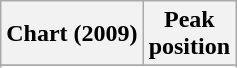<table class="wikitable sortable plainrowheaders" style="text-align:center;">
<tr>
<th>Chart (2009)</th>
<th>Peak<br>position</th>
</tr>
<tr>
</tr>
<tr>
</tr>
</table>
